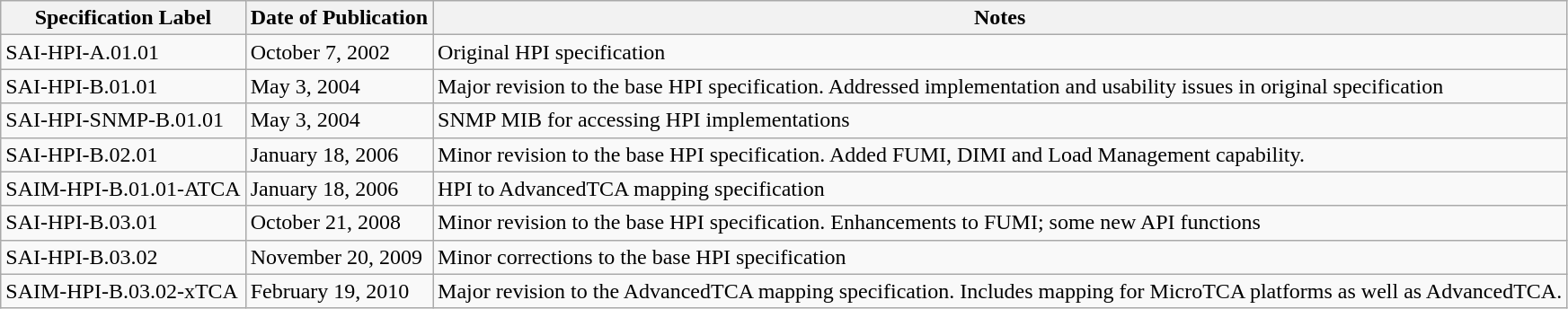<table class="wikitable" Table 1 –>
<tr>
<th>Specification Label</th>
<th>Date of Publication</th>
<th>Notes</th>
</tr>
<tr>
<td>SAI-HPI-A.01.01</td>
<td>October 7, 2002</td>
<td>Original HPI specification</td>
</tr>
<tr>
<td>SAI-HPI-B.01.01</td>
<td>May 3, 2004</td>
<td>Major revision to the base HPI specification. Addressed implementation and usability issues in original specification</td>
</tr>
<tr>
<td>SAI-HPI-SNMP-B.01.01</td>
<td>May 3, 2004</td>
<td>SNMP MIB for accessing HPI implementations</td>
</tr>
<tr>
<td>SAI-HPI-B.02.01</td>
<td>January 18, 2006</td>
<td>Minor revision to the base HPI specification. Added FUMI, DIMI and Load Management capability.</td>
</tr>
<tr>
<td>SAIM-HPI-B.01.01-ATCA</td>
<td>January 18, 2006</td>
<td>HPI to AdvancedTCA mapping specification</td>
</tr>
<tr>
<td>SAI-HPI-B.03.01</td>
<td>October 21, 2008</td>
<td>Minor revision to the base HPI specification. Enhancements to FUMI; some new API functions</td>
</tr>
<tr>
<td>SAI-HPI-B.03.02</td>
<td>November 20, 2009</td>
<td>Minor corrections to the base HPI specification</td>
</tr>
<tr>
<td>SAIM-HPI-B.03.02-xTCA</td>
<td>February 19, 2010</td>
<td>Major revision to the AdvancedTCA mapping specification. Includes mapping for MicroTCA platforms as well as AdvancedTCA.</td>
</tr>
</table>
